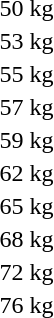<table>
<tr>
<td>50 kg</td>
<td></td>
<td></td>
<td></td>
</tr>
<tr>
<td>53 kg</td>
<td></td>
<td></td>
<td></td>
</tr>
<tr>
<td>55 kg</td>
<td></td>
<td></td>
<td></td>
</tr>
<tr>
<td>57 kg</td>
<td></td>
<td></td>
<td></td>
</tr>
<tr>
<td>59 kg</td>
<td></td>
<td></td>
<td></td>
</tr>
<tr>
<td>62 kg</td>
<td></td>
<td></td>
<td></td>
</tr>
<tr>
<td>65 kg</td>
<td></td>
<td></td>
<td></td>
</tr>
<tr>
<td>68 kg</td>
<td></td>
<td></td>
<td></td>
</tr>
<tr>
<td>72 kg</td>
<td></td>
<td></td>
<td></td>
</tr>
<tr>
<td>76 kg</td>
<td></td>
<td></td>
<td></td>
</tr>
</table>
